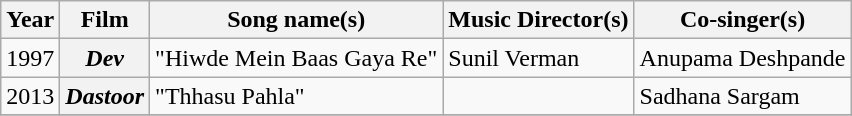<table class="wikitable sortable">
<tr>
<th>Year</th>
<th>Film</th>
<th>Song name(s)</th>
<th>Music Director(s)</th>
<th>Co-singer(s)</th>
</tr>
<tr>
<td>1997</td>
<th><em>Dev</em></th>
<td>"Hiwde Mein Baas Gaya Re"</td>
<td>Sunil Verman</td>
<td>Anupama Deshpande</td>
</tr>
<tr>
<td>2013</td>
<th><em>Dastoor</em></th>
<td>"Thhasu Pahla"</td>
<td></td>
<td>Sadhana Sargam</td>
</tr>
<tr>
</tr>
</table>
